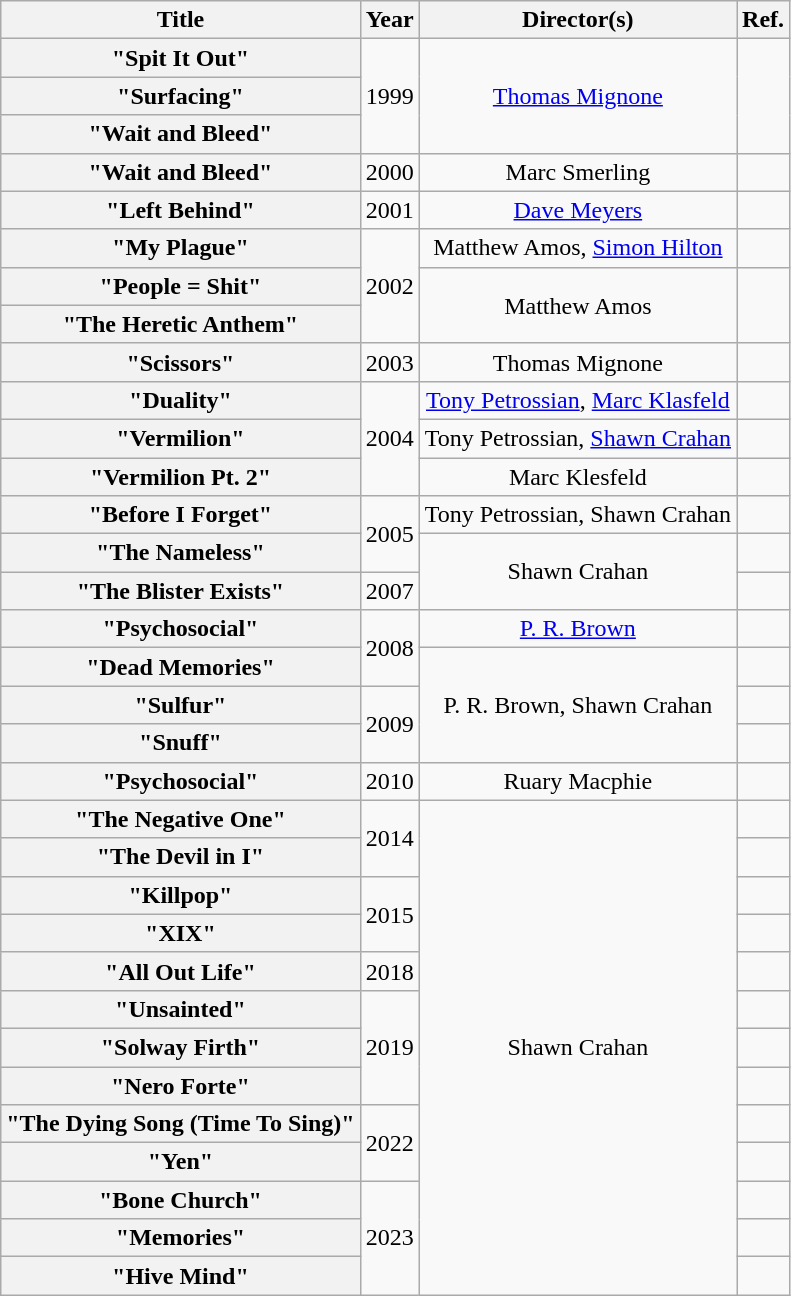<table class="wikitable plainrowheaders" style="text-align:center;">
<tr>
<th scope="col">Title</th>
<th scope="col">Year</th>
<th scope="col">Director(s)</th>
<th scope="col">Ref.</th>
</tr>
<tr>
<th scope="row">"Spit It Out"</th>
<td rowspan="3">1999</td>
<td rowspan="3"><a href='#'>Thomas Mignone</a></td>
<td rowspan="3"></td>
</tr>
<tr>
<th scope="row">"Surfacing" </th>
</tr>
<tr>
<th scope="row">"Wait and Bleed"</th>
</tr>
<tr>
<th scope="row">"Wait and Bleed" </th>
<td>2000</td>
<td>Marc Smerling</td>
<td></td>
</tr>
<tr>
<th scope="row">"Left Behind"</th>
<td>2001</td>
<td><a href='#'>Dave Meyers</a></td>
<td></td>
</tr>
<tr>
<th scope="row">"My Plague" </th>
<td rowspan="3">2002</td>
<td>Matthew Amos, <a href='#'>Simon Hilton</a></td>
<td></td>
</tr>
<tr>
<th scope="row">"People = Shit" </th>
<td rowspan="2">Matthew Amos</td>
<td rowspan="2"></td>
</tr>
<tr>
<th scope="row">"The Heretic Anthem" </th>
</tr>
<tr>
<th scope="row">"Scissors"</th>
<td rowspan="1">2003</td>
<td>Thomas Mignone</td>
<td></td>
</tr>
<tr>
<th scope="row">"Duality"</th>
<td rowspan="3">2004</td>
<td><a href='#'>Tony Petrossian</a>, <a href='#'>Marc Klasfeld</a></td>
<td></td>
</tr>
<tr>
<th scope="row">"Vermilion"</th>
<td>Tony Petrossian, <a href='#'>Shawn Crahan</a></td>
<td></td>
</tr>
<tr>
<th scope="row">"Vermilion Pt. 2"</th>
<td>Marc Klesfeld</td>
<td></td>
</tr>
<tr>
<th scope="row">"Before I Forget"</th>
<td rowspan="2">2005</td>
<td>Tony Petrossian, Shawn Crahan</td>
<td></td>
</tr>
<tr>
<th scope="row">"The Nameless" </th>
<td rowspan="2">Shawn Crahan</td>
<td></td>
</tr>
<tr>
<th scope="row">"The Blister Exists"</th>
<td>2007</td>
<td></td>
</tr>
<tr>
<th scope="row">"Psychosocial"</th>
<td rowspan="2">2008</td>
<td><a href='#'>P. R. Brown</a></td>
<td></td>
</tr>
<tr>
<th scope="row">"Dead Memories"</th>
<td rowspan="3">P. R. Brown, Shawn Crahan</td>
<td></td>
</tr>
<tr>
<th scope="row">"Sulfur"</th>
<td rowspan="2">2009</td>
<td></td>
</tr>
<tr>
<th scope="row">"Snuff"</th>
<td></td>
</tr>
<tr>
<th scope="row">"Psychosocial" </th>
<td>2010</td>
<td>Ruary Macphie</td>
<td></td>
</tr>
<tr>
<th scope="row">"The Negative One"</th>
<td rowspan="2">2014</td>
<td rowspan="13">Shawn Crahan</td>
<td></td>
</tr>
<tr>
<th scope="row">"The Devil in I"</th>
<td></td>
</tr>
<tr>
<th scope="row">"Killpop"</th>
<td rowspan="2">2015</td>
<td></td>
</tr>
<tr>
<th scope="row">"XIX"</th>
<td></td>
</tr>
<tr>
<th scope="row">"All Out Life"</th>
<td rowspan="1">2018</td>
<td></td>
</tr>
<tr>
<th scope="row">"Unsainted"</th>
<td rowspan="3">2019</td>
<td></td>
</tr>
<tr>
<th scope="row">"Solway Firth"</th>
<td></td>
</tr>
<tr>
<th scope="row">"Nero Forte"</th>
<td></td>
</tr>
<tr>
<th scope="row">"The Dying Song (Time To Sing)"</th>
<td rowspan="2">2022</td>
<td></td>
</tr>
<tr>
<th scope="row">"Yen"</th>
<td></td>
</tr>
<tr>
<th scope="row">"Bone Church"</th>
<td rowspan="3">2023</td>
<td></td>
</tr>
<tr>
<th scope="row">"Memories"</th>
<td></td>
</tr>
<tr>
<th scope="row">"Hive Mind"</th>
<td></td>
</tr>
</table>
